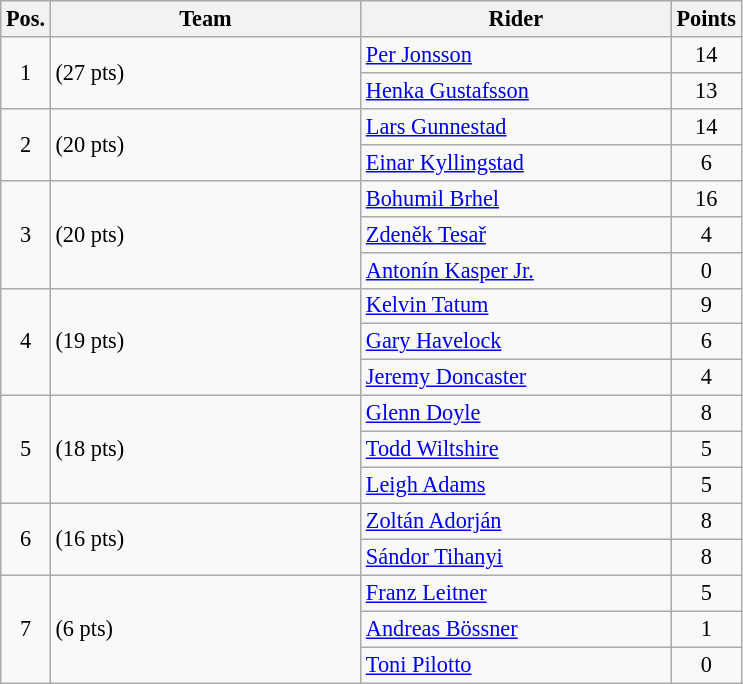<table class=wikitable style="font-size:93%;">
<tr>
<th width=25px>Pos.</th>
<th width=200px>Team</th>
<th width=200px>Rider</th>
<th width=40px>Points</th>
</tr>
<tr align=center>
<td rowspan=2>1</td>
<td rowspan=2 align=left> (27 pts)</td>
<td align=left><a href='#'>Per Jonsson</a></td>
<td>14</td>
</tr>
<tr align=center>
<td align=left><a href='#'>Henka Gustafsson</a></td>
<td>13</td>
</tr>
<tr align=center>
<td rowspan=2>2</td>
<td rowspan=2 align=left> (20 pts)</td>
<td align=left><a href='#'>Lars Gunnestad</a></td>
<td>14</td>
</tr>
<tr align=center>
<td align=left><a href='#'>Einar Kyllingstad</a></td>
<td>6</td>
</tr>
<tr align=center>
<td rowspan=3>3</td>
<td rowspan=3 align=left> (20 pts)</td>
<td align=left><a href='#'>Bohumil Brhel</a></td>
<td>16</td>
</tr>
<tr align=center>
<td align=left><a href='#'>Zdeněk Tesař</a></td>
<td>4</td>
</tr>
<tr align=center>
<td align=left><a href='#'>Antonín Kasper Jr.</a></td>
<td>0</td>
</tr>
<tr align=center>
<td rowspan=3>4</td>
<td rowspan=3 align=left> (19 pts)</td>
<td align=left><a href='#'>Kelvin Tatum</a></td>
<td>9</td>
</tr>
<tr align=center>
<td align=left><a href='#'>Gary Havelock</a></td>
<td>6</td>
</tr>
<tr align=center>
<td align=left><a href='#'>Jeremy Doncaster</a></td>
<td>4</td>
</tr>
<tr align=center>
<td rowspan=3>5</td>
<td rowspan=3 align=left> (18 pts)</td>
<td align=left><a href='#'>Glenn Doyle</a></td>
<td>8</td>
</tr>
<tr align=center>
<td align=left><a href='#'>Todd Wiltshire</a></td>
<td>5</td>
</tr>
<tr align=center>
<td align=left><a href='#'>Leigh Adams</a></td>
<td>5</td>
</tr>
<tr align=center>
<td rowspan=2>6</td>
<td rowspan=2 align=left> (16 pts)</td>
<td align=left><a href='#'>Zoltán Adorján</a></td>
<td>8</td>
</tr>
<tr align=center>
<td align=left><a href='#'>Sándor Tihanyi</a></td>
<td>8</td>
</tr>
<tr align=center>
<td rowspan=3>7</td>
<td rowspan=3 align=left> (6 pts)</td>
<td align=left><a href='#'>Franz Leitner</a></td>
<td>5</td>
</tr>
<tr align=center>
<td align=left><a href='#'>Andreas Bössner</a></td>
<td>1</td>
</tr>
<tr align=center>
<td align=left><a href='#'>Toni Pilotto</a></td>
<td>0</td>
</tr>
</table>
